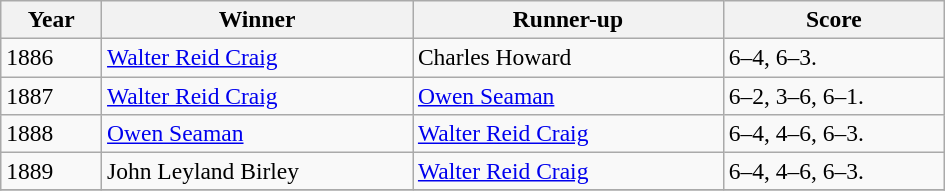<table class="wikitable" style="font-size:98%;">
<tr>
<th style="width:60px;">Year</th>
<th style="width:200px;">Winner</th>
<th style="width:200px;">Runner-up</th>
<th style="width:140px;">Score</th>
</tr>
<tr>
<td>1886</td>
<td> <a href='#'>Walter Reid Craig</a></td>
<td> Charles Howard</td>
<td>6–4, 6–3.</td>
</tr>
<tr>
<td>1887</td>
<td> <a href='#'>Walter Reid Craig</a></td>
<td> <a href='#'>Owen Seaman</a></td>
<td>6–2, 3–6, 6–1.</td>
</tr>
<tr>
<td>1888</td>
<td> <a href='#'>Owen Seaman</a></td>
<td> <a href='#'>Walter Reid Craig</a></td>
<td>6–4, 4–6, 6–3.</td>
</tr>
<tr>
<td>1889</td>
<td> John Leyland Birley</td>
<td> <a href='#'>Walter Reid Craig</a></td>
<td>6–4, 4–6, 6–3.</td>
</tr>
<tr>
</tr>
</table>
